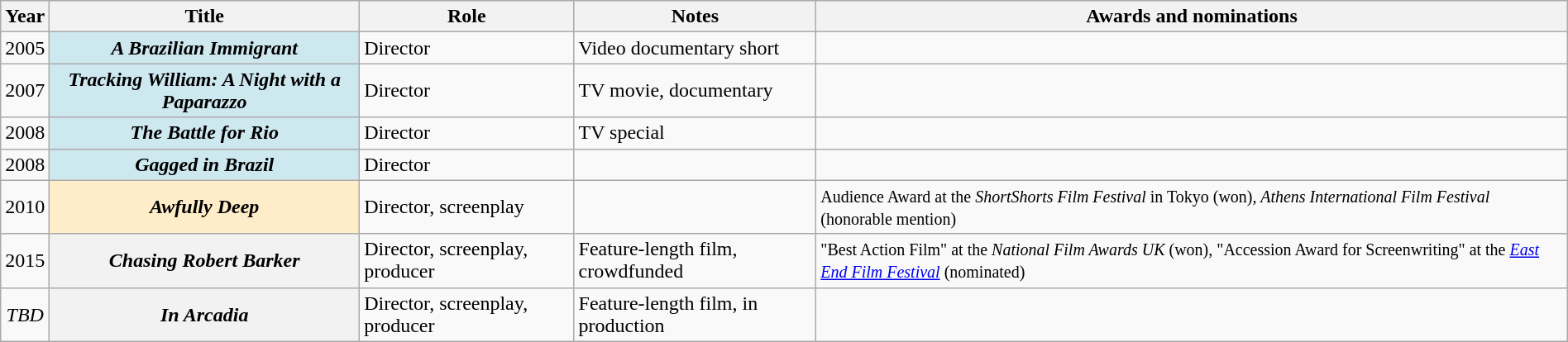<table class="wikitable plainrowheaders sortable" style="width:100%;">
<tr>
<th scope="col">Year</th>
<th scope="col">Title</th>
<th>Role</th>
<th scope="col">Notes</th>
<th>Awards and nominations</th>
</tr>
<tr>
<td style="text-align:center;">2005</td>
<th scope="row" style="background-color:#CEE8F0;"><em>A Brazilian Immigrant </em></th>
<td>Director</td>
<td>Video documentary short</td>
<td></td>
</tr>
<tr>
<td style="text-align:center;">2007</td>
<th scope="row" style="background-color:#CEE8F0;"><em>Tracking William: A Night with a Paparazzo</em> </th>
<td>Director</td>
<td>TV movie, documentary</td>
<td></td>
</tr>
<tr>
<td style="text-align:center;">2008</td>
<th scope="row" style="background-color:#CEE8F0;"><em>The Battle for Rio</em> </th>
<td>Director</td>
<td>TV special</td>
<td></td>
</tr>
<tr>
<td style="text-align:center;">2008</td>
<th scope="row" style="background-color:#CEE8F0;"><em>Gagged in Brazil</em> </th>
<td>Director</td>
<td></td>
<td></td>
</tr>
<tr>
<td style="text-align:center;">2010</td>
<th scope="row" style="background-color:#FFECC8;"><em>Awfully Deep </em></th>
<td>Director, screenplay</td>
<td></td>
<td><small>Audience Award at the <em>ShortShorts Film Festival</em> in Tokyo (won)<em>, Athens International Film Festival</em> (honorable mention)</small></td>
</tr>
<tr>
<td style="text-align:center;">2015</td>
<th scope="row"><em>Chasing Robert Barker</em></th>
<td>Director, screenplay, producer</td>
<td>Feature-length film, crowdfunded</td>
<td><small>"Best Action Film" at the <em>National Film Awards UK</em> (won), "Accession Award for Screenwriting" at the <em><a href='#'>East End Film Festival</a></em> (nominated)</small></td>
</tr>
<tr>
<td style="text-align:center;"><em>TBD</em></td>
<th scope="row"><em>In Arcadia</em></th>
<td>Director, screenplay, producer</td>
<td>Feature-length film, in production</td>
<td></td>
</tr>
</table>
